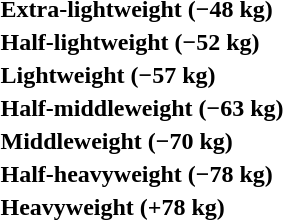<table>
<tr>
<th rowspan=2 style="text-align:left;">Extra-lightweight (−48 kg)</th>
<td rowspan=2></td>
<td rowspan=2></td>
<td></td>
</tr>
<tr>
<td></td>
</tr>
<tr>
<th rowspan=2 style="text-align:left;">Half-lightweight (−52 kg)</th>
<td rowspan=2></td>
<td rowspan=2></td>
<td></td>
</tr>
<tr>
<td></td>
</tr>
<tr>
<th rowspan=2 style="text-align:left;">Lightweight (−57 kg)</th>
<td rowspan=2></td>
<td rowspan=2></td>
<td></td>
</tr>
<tr>
<td></td>
</tr>
<tr>
<th rowspan=2 style="text-align:left;">Half-middleweight (−63 kg)</th>
<td rowspan=2></td>
<td rowspan=2></td>
<td></td>
</tr>
<tr>
<td></td>
</tr>
<tr>
<th rowspan=2 style="text-align:left;">Middleweight (−70 kg)</th>
<td rowspan=2></td>
<td rowspan=2></td>
<td></td>
</tr>
<tr>
<td></td>
</tr>
<tr>
<th rowspan=2 style="text-align:left;">Half-heavyweight (−78 kg)</th>
<td rowspan=2></td>
<td rowspan=2></td>
<td></td>
</tr>
<tr>
<td></td>
</tr>
<tr>
<th rowspan=2 style="text-align:left;">Heavyweight (+78 kg)</th>
<td rowspan=2></td>
<td rowspan=2></td>
<td></td>
</tr>
<tr>
<td></td>
</tr>
</table>
